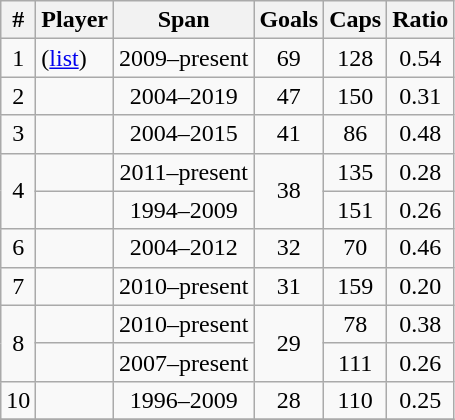<table class="wikitable sortable" style="text-align: center;">
<tr>
<th>#</th>
<th>Player</th>
<th>Span</th>
<th>Goals</th>
<th>Caps</th>
<th>Ratio</th>
</tr>
<tr>
<td>1</td>
<td align=left><strong></strong> (<a href='#'>list</a>)</td>
<td>2009–present</td>
<td>69</td>
<td>128</td>
<td>0.54</td>
</tr>
<tr>
<td>2</td>
<td align=left></td>
<td>2004–2019</td>
<td>47</td>
<td>150</td>
<td>0.31</td>
</tr>
<tr>
<td>3</td>
<td align=left></td>
<td>2004–2015</td>
<td>41</td>
<td>86</td>
<td>0.48</td>
</tr>
<tr>
<td rowspan=2>4</td>
<td align="left"><strong></strong></td>
<td>2011–present</td>
<td rowspan=2>38</td>
<td>135</td>
<td>0.28</td>
</tr>
<tr>
<td align=left></td>
<td>1994–2009</td>
<td>151</td>
<td>0.26</td>
</tr>
<tr>
<td>6</td>
<td align=left></td>
<td>2004–2012</td>
<td>32</td>
<td>70</td>
<td>0.46</td>
</tr>
<tr>
<td>7</td>
<td align="left"><strong></strong></td>
<td>2010–present</td>
<td>31</td>
<td>159</td>
<td>0.20</td>
</tr>
<tr>
<td rowspan=2>8</td>
<td align="left"><strong></strong></td>
<td>2010–present</td>
<td rowspan=2>29</td>
<td>78</td>
<td>0.38</td>
</tr>
<tr>
<td align="left"><strong></strong></td>
<td>2007–present</td>
<td>111</td>
<td>0.26</td>
</tr>
<tr>
<td>10</td>
<td align="left"></td>
<td>1996–2009</td>
<td>28</td>
<td>110</td>
<td>0.25</td>
</tr>
<tr>
</tr>
</table>
